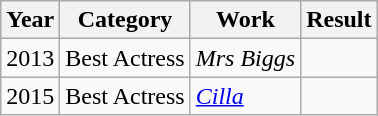<table class="wikitable sortable">
<tr>
<th>Year</th>
<th>Category</th>
<th>Work</th>
<th>Result</th>
</tr>
<tr>
<td>2013</td>
<td>Best Actress</td>
<td><em>Mrs Biggs</em></td>
<td></td>
</tr>
<tr>
<td>2015</td>
<td>Best Actress</td>
<td><em><a href='#'>Cilla</a></em></td>
<td></td>
</tr>
</table>
